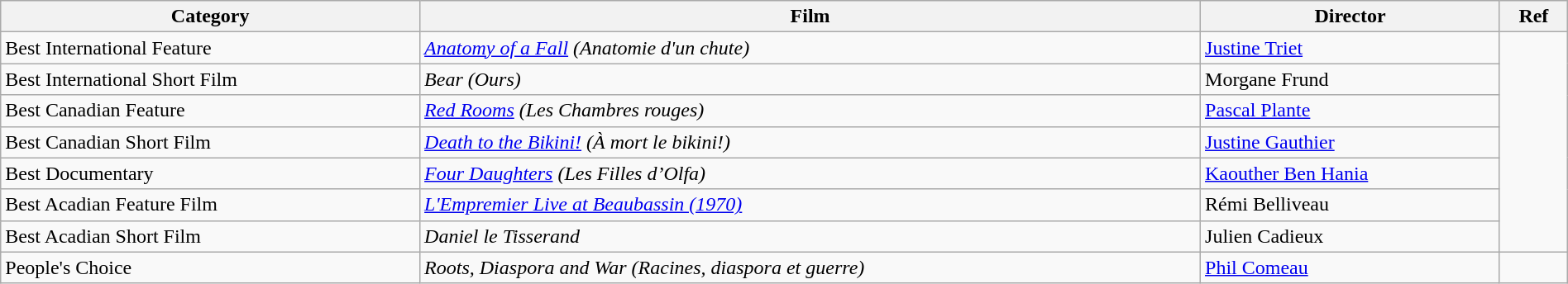<table class="wikitable sortable"  width=100%>
<tr>
<th>Category</th>
<th>Film</th>
<th>Director</th>
<th>Ref</th>
</tr>
<tr>
<td>Best International Feature</td>
<td><em><a href='#'>Anatomy of a Fall</a> (Anatomie d'un chute)</em></td>
<td><a href='#'>Justine Triet</a></td>
<td rowspan=7></td>
</tr>
<tr>
<td>Best International Short Film</td>
<td><em>Bear (Ours)</em></td>
<td>Morgane Frund</td>
</tr>
<tr>
<td>Best Canadian Feature</td>
<td><em><a href='#'>Red Rooms</a> (Les Chambres rouges)</em></td>
<td><a href='#'>Pascal Plante</a></td>
</tr>
<tr>
<td>Best Canadian Short Film</td>
<td><em><a href='#'>Death to the Bikini!</a> (À mort le bikini!)</em></td>
<td><a href='#'>Justine Gauthier</a></td>
</tr>
<tr>
<td>Best Documentary</td>
<td><em><a href='#'>Four Daughters</a> (Les Filles d’Olfa)</em></td>
<td><a href='#'>Kaouther Ben Hania</a></td>
</tr>
<tr>
<td>Best Acadian Feature Film</td>
<td><em><a href='#'>L'Empremier Live at Beaubassin (1970)</a></em></td>
<td>Rémi Belliveau</td>
</tr>
<tr>
<td>Best Acadian Short Film</td>
<td><em>Daniel le Tisserand</em></td>
<td>Julien Cadieux</td>
</tr>
<tr>
<td>People's Choice</td>
<td><em>Roots, Diaspora and War (Racines, diaspora et guerre)</em></td>
<td><a href='#'>Phil Comeau</a></td>
<td></td>
</tr>
</table>
